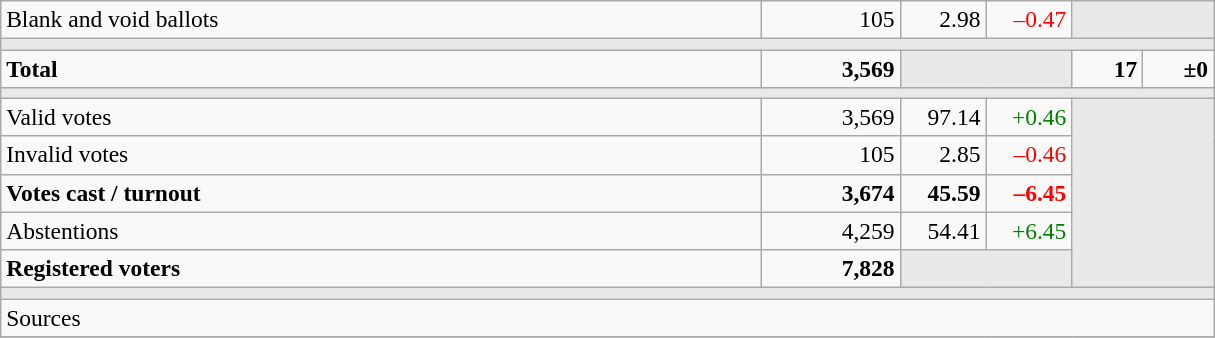<table class="wikitable" style="text-align:right; font-size:98%; margin-top:-1px">
<tr>
<td align="left" width="500">Blank and void ballots</td>
<td width="85">105</td>
<td width="50">2.98</td>
<td width="50" style="color:red;">–0.47</td>
<td bgcolor="#E9E9E9" colspan="2"></td>
</tr>
<tr>
<td colspan="6" bgcolor="#E9E9E9"></td>
</tr>
<tr style="font-weight:bold;">
<td align="left">Total</td>
<td>3,569</td>
<td bgcolor="#E9E9E9" colspan="2"></td>
<td width="40">17</td>
<td width="40">±0</td>
</tr>
<tr>
<td colspan="6" bgcolor="#E9E9E9"></td>
</tr>
<tr>
<td align="left">Valid votes</td>
<td>3,569</td>
<td>97.14</td>
<td style="color:green;">+0.46</td>
<td bgcolor="#E9E9E9" colspan="2" rowspan="5"></td>
</tr>
<tr>
<td align="left">Invalid votes</td>
<td>105</td>
<td>2.85</td>
<td style="color:red;">–0.46</td>
</tr>
<tr style="font-weight:bold;">
<td align="left">Votes cast / turnout</td>
<td>3,674</td>
<td>45.59</td>
<td style="color:red;">–6.45</td>
</tr>
<tr>
<td align="left">Abstentions</td>
<td>4,259</td>
<td>54.41</td>
<td style="color:green;">+6.45</td>
</tr>
<tr style="font-weight:bold;">
<td align="left">Registered voters</td>
<td>7,828</td>
<td bgcolor="#E9E9E9" colspan="2"></td>
</tr>
<tr>
<td colspan="6" bgcolor="#E9E9E9"></td>
</tr>
<tr>
<td align="left" colspan="6">Sources</td>
</tr>
<tr>
</tr>
</table>
